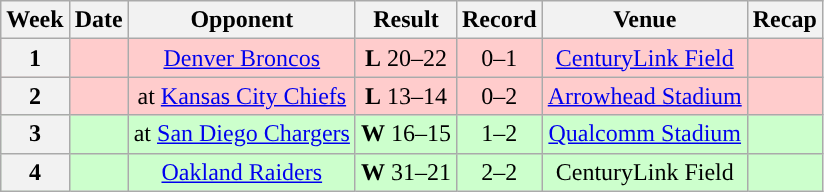<table class="wikitable" style="text-align:center">
<tr>
<th>Week</th>
<th>Date</th>
<th>Opponent</th>
<th>Result</th>
<th>Record</th>
<th>Venue</th>
<th>Recap</th>
</tr>
<tr style="background:#fcc">
<th>1</th>
<td></td>
<td><a href='#'>Denver Broncos</a></td>
<td><strong>L</strong> 20–22</td>
<td>0–1</td>
<td><a href='#'>CenturyLink Field</a></td>
<td></td>
</tr>
<tr style="background:#fcc">
<th>2</th>
<td></td>
<td>at <a href='#'>Kansas City Chiefs</a></td>
<td><strong>L</strong> 13–14</td>
<td>0–2</td>
<td><a href='#'>Arrowhead Stadium</a></td>
<td></td>
</tr>
<tr style="background:#cfc">
<th>3</th>
<td></td>
<td>at <a href='#'>San Diego Chargers</a></td>
<td><strong>W</strong> 16–15</td>
<td>1–2</td>
<td><a href='#'>Qualcomm Stadium</a></td>
<td></td>
</tr>
<tr style="background:#cfc">
<th>4</th>
<td></td>
<td><a href='#'>Oakland Raiders</a></td>
<td><strong>W</strong> 31–21</td>
<td>2–2</td>
<td>CenturyLink Field</td>
<td></td>
</tr>
</table>
